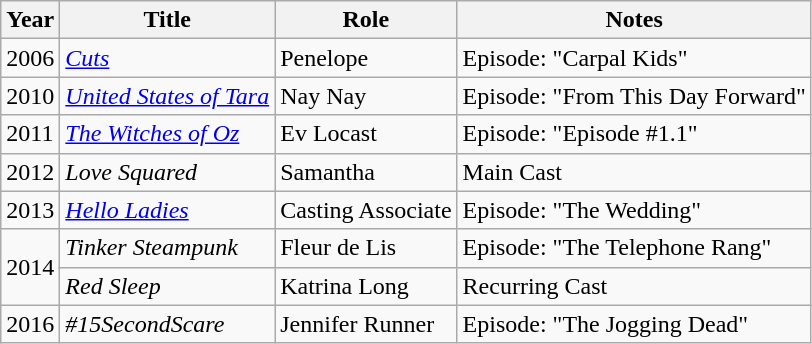<table class="wikitable plainrowheaders sortable" style="margin-right: 0;">
<tr>
<th>Year</th>
<th>Title</th>
<th>Role</th>
<th>Notes</th>
</tr>
<tr>
<td>2006</td>
<td><em><a href='#'>Cuts</a></em></td>
<td>Penelope</td>
<td>Episode: "Carpal Kids"</td>
</tr>
<tr>
<td>2010</td>
<td><em><a href='#'>United States of Tara</a></em></td>
<td>Nay Nay</td>
<td>Episode: "From This Day Forward"</td>
</tr>
<tr>
<td>2011</td>
<td><em><a href='#'>The Witches of Oz</a></em></td>
<td>Ev Locast</td>
<td>Episode: "Episode #1.1"</td>
</tr>
<tr>
<td>2012</td>
<td><em>Love Squared</em></td>
<td>Samantha</td>
<td>Main Cast</td>
</tr>
<tr>
<td>2013</td>
<td><em><a href='#'>Hello Ladies</a></em></td>
<td>Casting Associate</td>
<td>Episode: "The Wedding"</td>
</tr>
<tr>
<td rowspan=2>2014</td>
<td><em>Tinker Steampunk</em></td>
<td>Fleur de Lis</td>
<td>Episode: "The Telephone Rang"</td>
</tr>
<tr>
<td><em>Red Sleep</em></td>
<td>Katrina Long</td>
<td>Recurring Cast</td>
</tr>
<tr>
<td>2016</td>
<td><em>#15SecondScare</em></td>
<td>Jennifer Runner</td>
<td>Episode: "The Jogging Dead"</td>
</tr>
</table>
